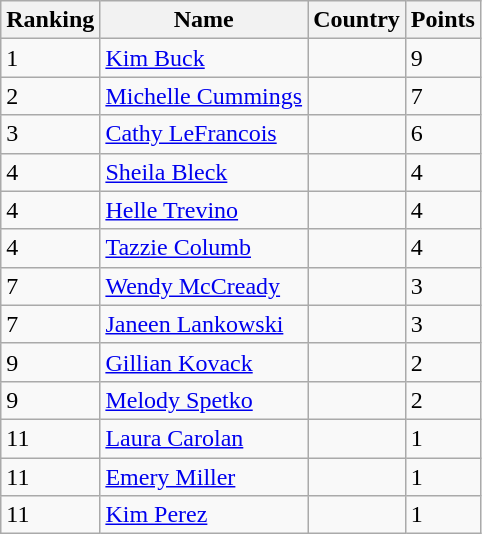<table class="wikitable">
<tr>
<th>Ranking</th>
<th>Name</th>
<th>Country</th>
<th>Points</th>
</tr>
<tr>
<td>1</td>
<td><a href='#'>Kim Buck</a></td>
<td></td>
<td>9</td>
</tr>
<tr>
<td>2</td>
<td><a href='#'>Michelle Cummings</a></td>
<td></td>
<td>7</td>
</tr>
<tr>
<td>3</td>
<td><a href='#'>Cathy LeFrancois</a></td>
<td></td>
<td>6</td>
</tr>
<tr>
<td>4</td>
<td><a href='#'>Sheila Bleck</a></td>
<td></td>
<td>4</td>
</tr>
<tr>
<td>4</td>
<td><a href='#'>Helle Trevino</a></td>
<td></td>
<td>4</td>
</tr>
<tr>
<td>4</td>
<td><a href='#'>Tazzie Columb</a></td>
<td></td>
<td>4</td>
</tr>
<tr>
<td>7</td>
<td><a href='#'>Wendy McCready</a></td>
<td></td>
<td>3</td>
</tr>
<tr>
<td>7</td>
<td><a href='#'>Janeen Lankowski</a></td>
<td></td>
<td>3</td>
</tr>
<tr>
<td>9</td>
<td><a href='#'>Gillian Kovack</a></td>
<td></td>
<td>2</td>
</tr>
<tr>
<td>9</td>
<td><a href='#'>Melody Spetko</a></td>
<td></td>
<td>2</td>
</tr>
<tr>
<td>11</td>
<td><a href='#'>Laura Carolan</a></td>
<td></td>
<td>1</td>
</tr>
<tr>
<td>11</td>
<td><a href='#'>Emery Miller</a></td>
<td></td>
<td>1</td>
</tr>
<tr>
<td>11</td>
<td><a href='#'>Kim Perez</a></td>
<td></td>
<td>1</td>
</tr>
</table>
